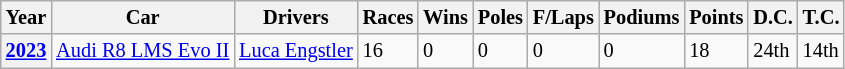<table class="wikitable" style="font-size:85%">
<tr valign="top">
<th>Year</th>
<th>Car</th>
<th>Drivers</th>
<th>Races</th>
<th>Wins</th>
<th>Poles</th>
<th>F/Laps</th>
<th>Podiums</th>
<th>Points</th>
<th>D.C.</th>
<th>T.C.</th>
</tr>
<tr>
<th><a href='#'>2023</a></th>
<td><a href='#'>Audi R8 LMS Evo II</a></td>
<td> <a href='#'>Luca Engstler</a></td>
<td>16</td>
<td>0</td>
<td>0</td>
<td>0</td>
<td>0</td>
<td>18</td>
<td>24th</td>
<td>14th</td>
</tr>
</table>
